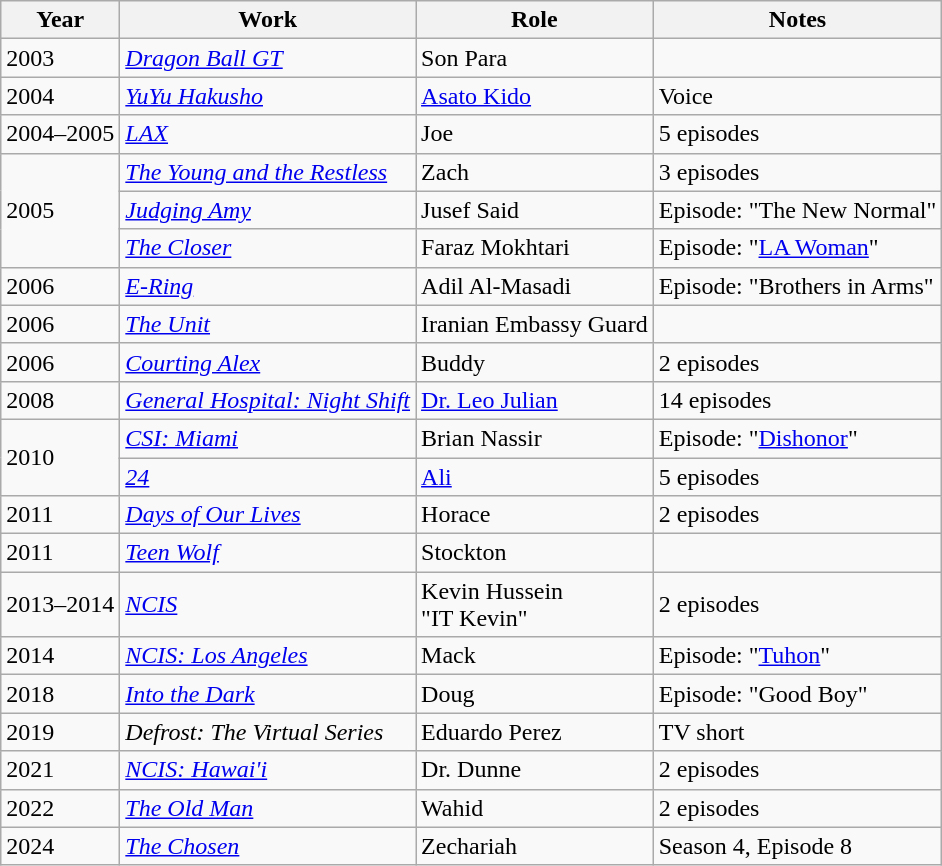<table class="wikitable">
<tr>
<th>Year</th>
<th>Work</th>
<th>Role</th>
<th>Notes</th>
</tr>
<tr>
<td>2003</td>
<td><em><a href='#'>Dragon Ball GT</a></em></td>
<td>Son Para</td>
<td></td>
</tr>
<tr>
<td>2004</td>
<td><em><a href='#'>YuYu Hakusho</a></em></td>
<td><a href='#'>Asato Kido</a></td>
<td>Voice</td>
</tr>
<tr>
<td>2004–2005</td>
<td><em><a href='#'>LAX</a></em></td>
<td>Joe</td>
<td>5 episodes</td>
</tr>
<tr>
<td rowspan="3">2005</td>
<td><em><a href='#'>The Young and the Restless</a></em></td>
<td>Zach</td>
<td>3 episodes</td>
</tr>
<tr>
<td><em><a href='#'>Judging Amy</a></em></td>
<td>Jusef Said</td>
<td>Episode: "The New Normal"</td>
</tr>
<tr>
<td><em><a href='#'>The Closer</a></em></td>
<td>Faraz Mokhtari</td>
<td>Episode: "<a href='#'>LA Woman</a>"</td>
</tr>
<tr>
<td>2006</td>
<td><em><a href='#'>E-Ring</a></em></td>
<td>Adil Al-Masadi</td>
<td>Episode: "Brothers in Arms"</td>
</tr>
<tr>
<td>2006</td>
<td><em><a href='#'>The Unit</a></em></td>
<td>Iranian Embassy Guard</td>
<td></td>
</tr>
<tr>
<td>2006</td>
<td><em><a href='#'>Courting Alex</a></em></td>
<td>Buddy</td>
<td>2 episodes</td>
</tr>
<tr>
<td>2008</td>
<td><em><a href='#'>General Hospital: Night Shift</a></em></td>
<td><a href='#'>Dr. Leo Julian</a></td>
<td>14 episodes</td>
</tr>
<tr>
<td rowspan="2">2010</td>
<td><em><a href='#'>CSI: Miami</a></em></td>
<td>Brian Nassir</td>
<td>Episode: "<a href='#'>Dishonor</a>"</td>
</tr>
<tr>
<td><em><a href='#'>24</a></em></td>
<td><a href='#'>Ali</a></td>
<td>5 episodes</td>
</tr>
<tr>
<td>2011</td>
<td><em><a href='#'>Days of Our Lives</a></em></td>
<td>Horace</td>
<td>2 episodes</td>
</tr>
<tr>
<td>2011</td>
<td><em><a href='#'>Teen Wolf</a></em></td>
<td>Stockton</td>
<td></td>
</tr>
<tr>
<td>2013–2014</td>
<td><em><a href='#'>NCIS</a></em></td>
<td>Kevin Hussein<br>"IT Kevin"</td>
<td>2 episodes</td>
</tr>
<tr>
<td>2014</td>
<td><em><a href='#'>NCIS: Los Angeles</a></em></td>
<td>Mack</td>
<td>Episode: "<a href='#'>Tuhon</a>"</td>
</tr>
<tr>
<td>2018</td>
<td><em><a href='#'>Into the Dark</a></em></td>
<td>Doug</td>
<td>Episode: "Good Boy"</td>
</tr>
<tr>
<td>2019</td>
<td><em>Defrost: The Virtual Series</em></td>
<td>Eduardo Perez</td>
<td>TV short</td>
</tr>
<tr>
<td>2021</td>
<td><em><a href='#'>NCIS: Hawai'i</a></em></td>
<td>Dr. Dunne</td>
<td>2 episodes</td>
</tr>
<tr>
<td>2022</td>
<td><em><a href='#'>The Old Man</a></em></td>
<td>Wahid</td>
<td>2 episodes</td>
</tr>
<tr>
<td>2024</td>
<td><em><a href='#'>The Chosen</a></em></td>
<td>Zechariah</td>
<td>Season 4, Episode 8</td>
</tr>
</table>
